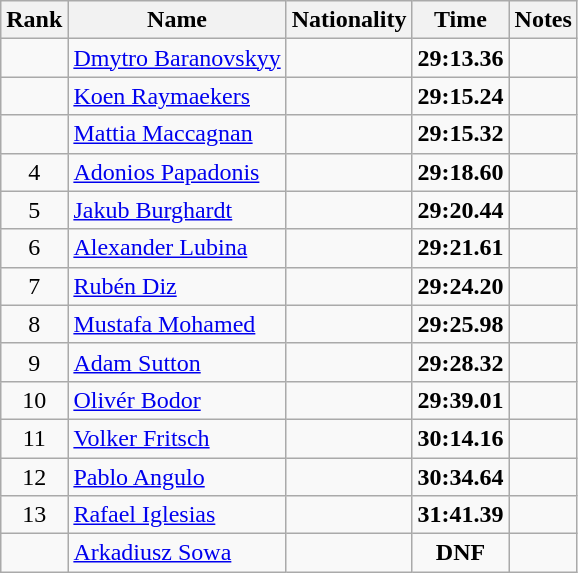<table class="wikitable sortable" style="text-align:center">
<tr>
<th>Rank</th>
<th>Name</th>
<th>Nationality</th>
<th>Time</th>
<th>Notes</th>
</tr>
<tr>
<td></td>
<td align=left><a href='#'>Dmytro Baranovskyy</a></td>
<td align=left></td>
<td><strong>29:13.36</strong></td>
<td></td>
</tr>
<tr>
<td></td>
<td align=left><a href='#'>Koen Raymaekers</a></td>
<td align=left></td>
<td><strong>29:15.24</strong></td>
<td></td>
</tr>
<tr>
<td></td>
<td align=left><a href='#'>Mattia Maccagnan</a></td>
<td align=left></td>
<td><strong>29:15.32</strong></td>
<td></td>
</tr>
<tr>
<td>4</td>
<td align=left><a href='#'>Adonios Papadonis</a></td>
<td align=left></td>
<td><strong>29:18.60</strong></td>
<td></td>
</tr>
<tr>
<td>5</td>
<td align=left><a href='#'>Jakub Burghardt</a></td>
<td align=left></td>
<td><strong>29:20.44</strong></td>
<td></td>
</tr>
<tr>
<td>6</td>
<td align=left><a href='#'>Alexander Lubina</a></td>
<td align=left></td>
<td><strong>29:21.61</strong></td>
<td></td>
</tr>
<tr>
<td>7</td>
<td align=left><a href='#'>Rubén Diz</a></td>
<td align=left></td>
<td><strong>29:24.20</strong></td>
<td></td>
</tr>
<tr>
<td>8</td>
<td align=left><a href='#'>Mustafa Mohamed</a></td>
<td align=left></td>
<td><strong>29:25.98</strong></td>
<td></td>
</tr>
<tr>
<td>9</td>
<td align=left><a href='#'>Adam Sutton</a></td>
<td align=left></td>
<td><strong>29:28.32</strong></td>
<td></td>
</tr>
<tr>
<td>10</td>
<td align=left><a href='#'>Olivér Bodor</a></td>
<td align=left></td>
<td><strong>29:39.01</strong></td>
<td></td>
</tr>
<tr>
<td>11</td>
<td align=left><a href='#'>Volker Fritsch</a></td>
<td align=left></td>
<td><strong>30:14.16</strong></td>
<td></td>
</tr>
<tr>
<td>12</td>
<td align=left><a href='#'>Pablo Angulo</a></td>
<td align=left></td>
<td><strong>30:34.64</strong></td>
<td></td>
</tr>
<tr>
<td>13</td>
<td align=left><a href='#'>Rafael Iglesias</a></td>
<td align=left></td>
<td><strong>31:41.39</strong></td>
<td></td>
</tr>
<tr>
<td></td>
<td align=left><a href='#'>Arkadiusz Sowa</a></td>
<td align=left></td>
<td><strong>DNF</strong></td>
<td></td>
</tr>
</table>
